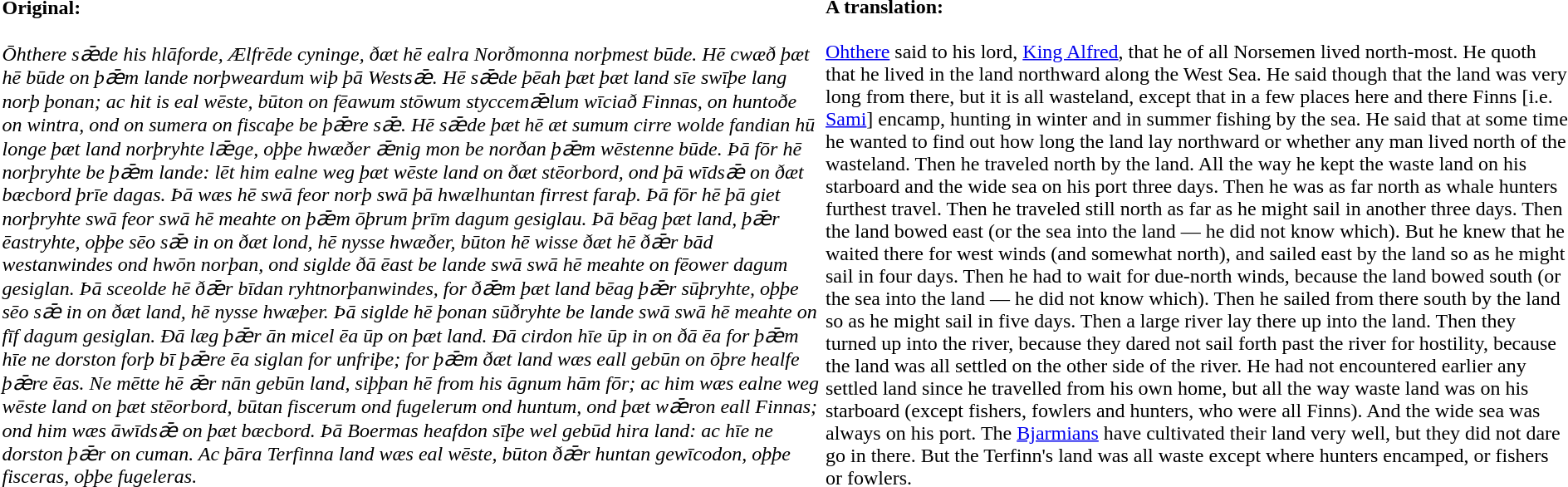<table>
<tr>
<td><strong>Original:</strong><br><br><em>Ōhthere sǣde his hlāforde, Ælfrēde cyninge, ðæt hē ealra Norðmonna norþmest būde. Hē cwæð þæt hē būde on þǣm lande norþweardum wiþ þā Westsǣ. Hē sǣde þēah þæt þæt land sīe swīþe lang norþ þonan; ac hit is eal wēste, būton on fēawum stōwum styccemǣlum wīciað Finnas, on huntoðe on wintra, ond on sumera on fiscaþe be þǣre sǣ. Hē sǣde þæt hē æt sumum cirre wolde fandian hū longe þæt land norþryhte lǣge, oþþe hwæðer ǣnig mon be norðan þǣm wēstenne būde. Þā fōr hē norþryhte be þǣm lande: lēt him ealne weg þæt wēste land on ðæt stēorbord, ond þā wīdsǣ on ðæt bæcbord þrīe dagas. Þā wæs hē swā feor norþ swā þā hwælhuntan firrest faraþ. Þā fōr hē þā giet norþryhte swā feor swā hē meahte on þǣm ōþrum þrīm dagum gesiglau. Þā bēag þæt land, þǣr ēastryhte, oþþe sēo sǣ in on ðæt lond, hē nysse hwæðer, būton hē wisse ðæt hē ðǣr bād westanwindes ond hwōn norþan, ond siglde ðā ēast be lande swā swā hē meahte on fēower dagum gesiglan. Þā sceolde hē ðǣr bīdan ryhtnorþanwindes, for ðǣm þæt land bēag þǣr sūþryhte, oþþe sēo sǣ in on ðæt land, hē nysse hwæþer. Þā siglde hē þonan sūðryhte be lande swā swā hē meahte on fīf dagum gesiglan. Ðā læg þǣr ān micel ēa ūp on þæt land. Ðā cirdon hīe ūp in on ðā ēa for þǣm hīe ne dorston forþ bī þǣre ēa siglan for unfriþe; for þǣm ðæt land wæs eall gebūn on ōþre healfe þǣre ēas. Ne mētte hē ǣr nān gebūn land, siþþan hē from his āgnum hām fōr; ac him wæs ealne weg wēste land on þæt stēorbord, būtan fiscerum ond fugelerum ond huntum, ond þæt wǣron eall Finnas; ond him wæs āwīdsǣ on þæt bæcbord. Þā Boermas heafdon sīþe wel gebūd hira land: ac hīe ne dorston þǣr on cuman. Ac þāra Terfinna land wæs eal wēste, būton ðǣr huntan gewīcodon, oþþe fisceras, oþþe fugeleras.</em></td>
<td><strong>A translation:</strong> <br><br><a href='#'>Ohthere</a> said to his lord, <a href='#'>King Alfred</a>, that he of all Norsemen lived north-most. He quoth that he lived in the land northward along the West Sea. He said though that the land was very long from there, but it is all wasteland, except that in a few places here and there Finns [i.e. <a href='#'>Sami</a>] encamp, hunting in winter and in summer fishing by the sea. He said that at some time he wanted to find out how long the land lay northward or whether any man lived north of the wasteland. Then he traveled north by the land. All the way he kept the waste land on his starboard and the wide sea on his port three days. Then he was as far north as whale hunters furthest travel. Then he traveled still north as far as he might sail in another three days. Then the land bowed east (or the sea into the land — he did not know which). But he knew that he waited there for west winds (and somewhat north), and sailed east by the land so as he might sail in four days. Then he had to wait for due-north winds, because the land bowed south (or the sea into the land — he did not know which). Then he sailed from there south by the land so as he might sail in five days. Then a large river lay there up into the land. Then they turned up into the river, because they dared not sail forth past the river for hostility, because the land was all settled on the other side of the river. He had not encountered earlier any settled land since he travelled from his own home, but all the way waste land was on his starboard (except fishers, fowlers and hunters, who were all Finns). And the wide sea was always on his port. The <a href='#'>Bjarmians</a> have cultivated their land very well, but they did not dare go in there. But the Terfinn's land was all waste except where hunters encamped, or fishers or fowlers.</td>
</tr>
</table>
